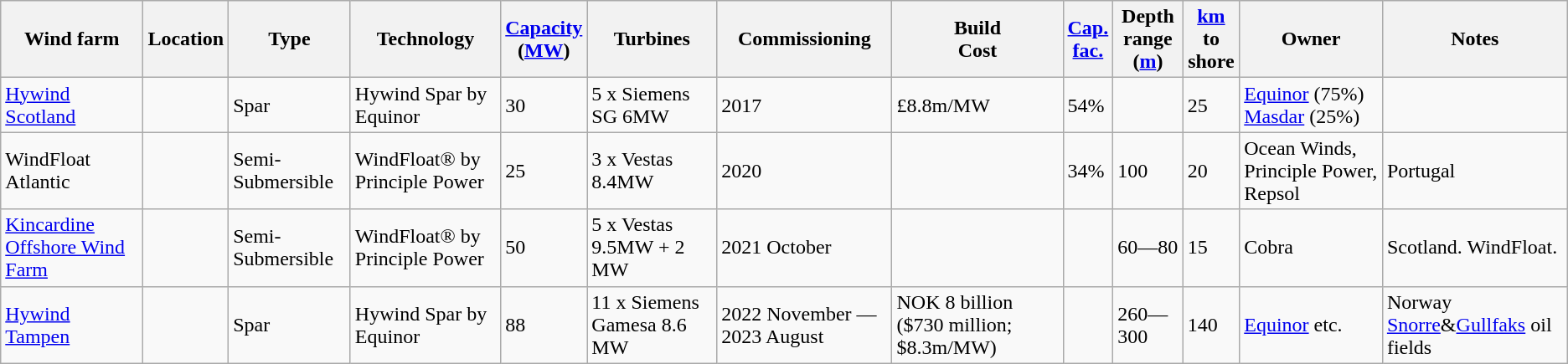<table class="wikitable sortable">
<tr>
<th>Wind farm</th>
<th>Location</th>
<th>Type</th>
<th>Technology</th>
<th><a href='#'>Capacity</a><br> (<a href='#'>MW</a>)</th>
<th>Turbines</th>
<th>Commissioning</th>
<th>Build<br>Cost</th>
<th><a href='#'>Cap.<br>fac.</a></th>
<th>Depth<br>range (<a href='#'>m</a>)</th>
<th><a href='#'>km</a> to<br>shore</th>
<th>Owner</th>
<th>Notes</th>
</tr>
<tr>
<td><a href='#'>Hywind Scotland</a></td>
<td></td>
<td>Spar</td>
<td>Hywind Spar by Equinor</td>
<td>30</td>
<td>5 x Siemens SG 6MW</td>
<td>2017</td>
<td>£8.8m/MW</td>
<td>54%</td>
<td></td>
<td>25</td>
<td><a href='#'>Equinor</a> (75%)<br><a href='#'>Masdar</a> (25%)</td>
<td></td>
</tr>
<tr>
<td>WindFloat Atlantic</td>
<td></td>
<td>Semi-Submersible</td>
<td>WindFloat® by Principle Power</td>
<td>25</td>
<td>3 x Vestas 8.4MW</td>
<td>2020</td>
<td></td>
<td>34% </td>
<td>100</td>
<td>20</td>
<td>Ocean Winds, Principle Power, Repsol</td>
<td>Portugal</td>
</tr>
<tr>
<td><a href='#'>Kincardine Offshore Wind Farm</a></td>
<td></td>
<td>Semi-<br>Submersible</td>
<td>WindFloat® by Principle Power</td>
<td>50</td>
<td>5 x Vestas 9.5MW + 2 MW</td>
<td>2021 October</td>
<td></td>
<td></td>
<td>60—80</td>
<td>15</td>
<td>Cobra</td>
<td>Scotland. WindFloat.</td>
</tr>
<tr>
<td><a href='#'>Hywind Tampen</a></td>
<td></td>
<td>Spar</td>
<td>Hywind Spar by Equinor</td>
<td>88</td>
<td>11 x Siemens Gamesa 8.6 MW</td>
<td>2022 November — 2023 August</td>
<td>NOK 8 billion ($730 million; $8.3m/MW)</td>
<td></td>
<td>260—300</td>
<td>140</td>
<td><a href='#'>Equinor</a> etc.</td>
<td>Norway <a href='#'>Snorre</a>&<a href='#'>Gullfaks</a> oil fields</td>
</tr>
</table>
